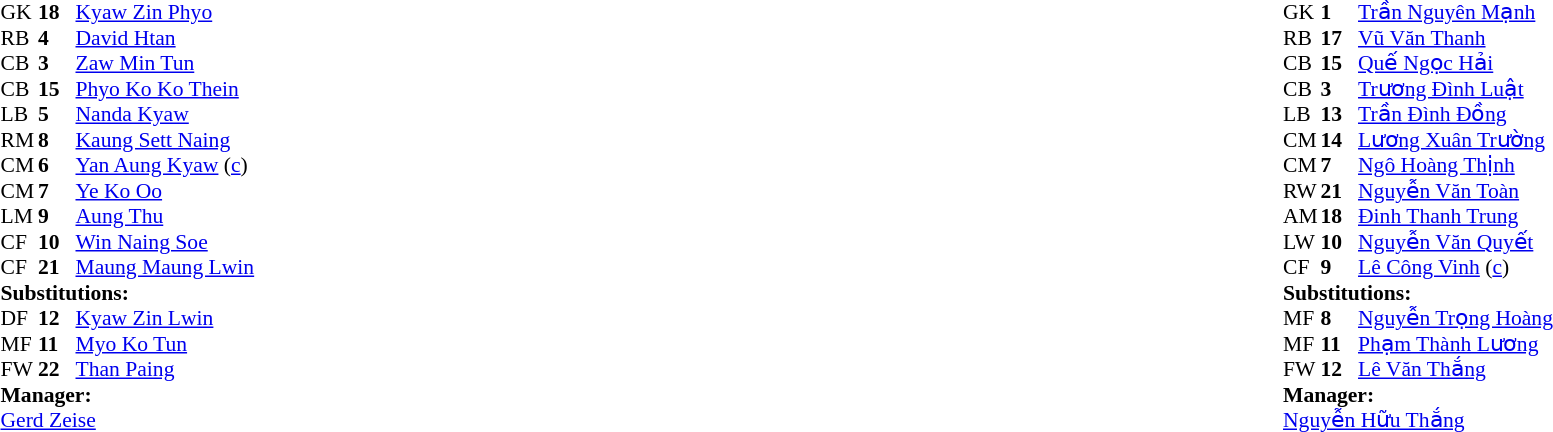<table width="100%">
<tr>
<td valign="top" width="40%"><br><table style="font-size:90%;" cellspacing="0" cellpadding="0">
<tr>
<th width="25"></th>
<th width="25"></th>
</tr>
<tr>
<td>GK</td>
<td><strong>18</strong></td>
<td><a href='#'>Kyaw Zin Phyo</a></td>
</tr>
<tr>
<td>RB</td>
<td><strong>4</strong></td>
<td><a href='#'>David Htan</a></td>
</tr>
<tr>
<td>CB</td>
<td><strong>3</strong></td>
<td><a href='#'>Zaw Min Tun</a></td>
</tr>
<tr>
<td>CB</td>
<td><strong>15</strong></td>
<td><a href='#'>Phyo Ko Ko Thein</a></td>
</tr>
<tr>
<td>LB</td>
<td><strong>5</strong></td>
<td><a href='#'>Nanda Kyaw</a></td>
</tr>
<tr>
<td>RM</td>
<td><strong>8</strong></td>
<td><a href='#'>Kaung Sett Naing</a></td>
<td></td>
<td></td>
</tr>
<tr>
<td>CM</td>
<td><strong>6</strong></td>
<td><a href='#'>Yan Aung Kyaw</a> (<a href='#'>c</a>)</td>
</tr>
<tr>
<td>CM</td>
<td><strong>7</strong></td>
<td><a href='#'>Ye Ko Oo</a></td>
<td></td>
<td></td>
</tr>
<tr>
<td>LM</td>
<td><strong>9</strong></td>
<td><a href='#'>Aung Thu</a></td>
<td></td>
</tr>
<tr>
<td>CF</td>
<td><strong>10</strong></td>
<td><a href='#'>Win Naing Soe</a></td>
<td></td>
<td></td>
</tr>
<tr>
<td>CF</td>
<td><strong>21</strong></td>
<td><a href='#'>Maung Maung Lwin</a></td>
</tr>
<tr>
<td colspan=3><strong>Substitutions:</strong></td>
</tr>
<tr>
<td>DF</td>
<td><strong>12</strong></td>
<td><a href='#'>Kyaw Zin Lwin</a></td>
<td></td>
<td></td>
</tr>
<tr>
<td>MF</td>
<td><strong>11</strong></td>
<td><a href='#'>Myo Ko Tun</a></td>
<td></td>
<td></td>
</tr>
<tr>
<td>FW</td>
<td><strong>22</strong></td>
<td><a href='#'>Than Paing</a></td>
<td></td>
<td></td>
</tr>
<tr>
<td colspan=3><strong>Manager:</strong></td>
</tr>
<tr>
<td colspan=4> <a href='#'>Gerd Zeise</a></td>
</tr>
</table>
</td>
<td valign="top"></td>
<td valign="top" width="50%"><br><table style="font-size:90%;" cellspacing="0" cellpadding="0" align="center">
<tr>
<th width=25></th>
<th width=25></th>
</tr>
<tr>
<td>GK</td>
<td><strong>1</strong></td>
<td><a href='#'>Trần Nguyên Mạnh</a></td>
</tr>
<tr>
<td>RB</td>
<td><strong>17</strong></td>
<td><a href='#'>Vũ Văn Thanh</a></td>
</tr>
<tr>
<td>CB</td>
<td><strong>15</strong></td>
<td><a href='#'>Quế Ngọc Hải</a></td>
</tr>
<tr>
<td>CB</td>
<td><strong>3</strong></td>
<td><a href='#'>Trương Đình Luật</a></td>
</tr>
<tr>
<td>LB</td>
<td><strong>13</strong></td>
<td><a href='#'>Trần Đình Đồng</a></td>
</tr>
<tr>
<td>CM</td>
<td><strong>14</strong></td>
<td><a href='#'>Lương Xuân Trường</a></td>
<td></td>
<td></td>
</tr>
<tr>
<td>CM</td>
<td><strong>7</strong></td>
<td><a href='#'>Ngô Hoàng Thịnh</a></td>
</tr>
<tr>
<td>RW</td>
<td><strong>21</strong></td>
<td><a href='#'>Nguyễn Văn Toàn</a></td>
<td></td>
<td></td>
</tr>
<tr>
<td>AM</td>
<td><strong>18</strong></td>
<td><a href='#'>Đinh Thanh Trung</a></td>
<td></td>
<td></td>
</tr>
<tr>
<td>LW</td>
<td><strong>10</strong></td>
<td><a href='#'>Nguyễn Văn Quyết</a></td>
</tr>
<tr>
<td>CF</td>
<td><strong>9</strong></td>
<td><a href='#'>Lê Công Vinh</a> (<a href='#'>c</a>)</td>
</tr>
<tr>
<td colspan=3><strong>Substitutions:</strong></td>
</tr>
<tr>
<td>MF</td>
<td><strong>8</strong></td>
<td><a href='#'>Nguyễn Trọng Hoàng</a></td>
<td></td>
<td></td>
</tr>
<tr>
<td>MF</td>
<td><strong>11</strong></td>
<td><a href='#'>Phạm Thành Lương</a></td>
<td></td>
<td></td>
</tr>
<tr>
<td>FW</td>
<td><strong>12</strong></td>
<td><a href='#'>Lê Văn Thắng</a></td>
<td></td>
<td></td>
</tr>
<tr>
<td colspan=3><strong>Manager:</strong></td>
</tr>
<tr>
<td colspan=4><a href='#'>Nguyễn Hữu Thắng</a></td>
</tr>
</table>
</td>
</tr>
</table>
